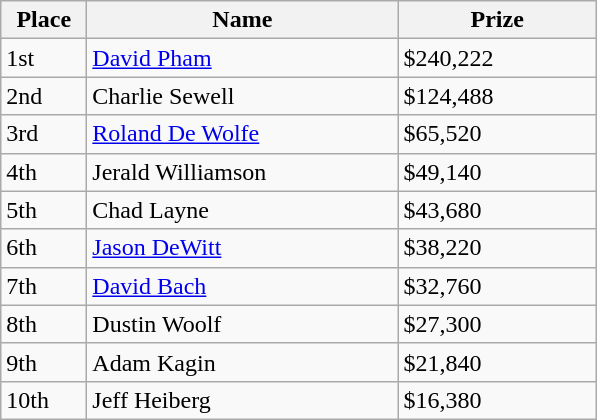<table class="wikitable">
<tr>
<th width="50">Place</th>
<th width="200">Name</th>
<th width="125">Prize</th>
</tr>
<tr>
<td>1st</td>
<td><a href='#'>David Pham</a></td>
<td>$240,222</td>
</tr>
<tr>
<td>2nd</td>
<td>Charlie Sewell</td>
<td>$124,488</td>
</tr>
<tr>
<td>3rd</td>
<td><a href='#'>Roland De Wolfe</a></td>
<td>$65,520</td>
</tr>
<tr>
<td>4th</td>
<td>Jerald Williamson</td>
<td>$49,140</td>
</tr>
<tr>
<td>5th</td>
<td>Chad Layne</td>
<td>$43,680</td>
</tr>
<tr>
<td>6th</td>
<td><a href='#'>Jason DeWitt</a></td>
<td>$38,220</td>
</tr>
<tr>
<td>7th</td>
<td><a href='#'>David Bach</a></td>
<td>$32,760</td>
</tr>
<tr>
<td>8th</td>
<td>Dustin Woolf</td>
<td>$27,300</td>
</tr>
<tr>
<td>9th</td>
<td>Adam Kagin</td>
<td>$21,840</td>
</tr>
<tr>
<td>10th</td>
<td>Jeff Heiberg</td>
<td>$16,380</td>
</tr>
</table>
